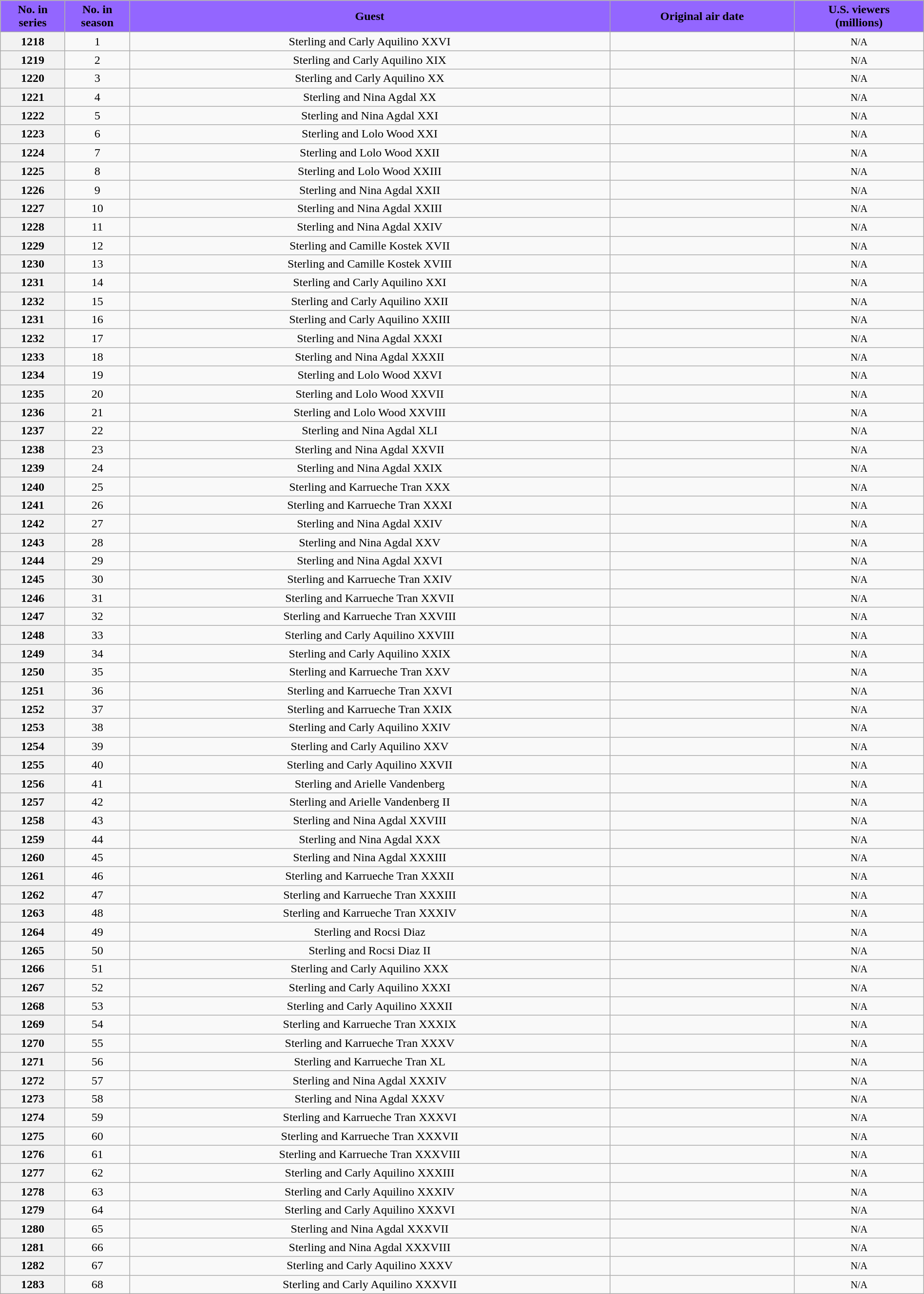<table class="wikitable plainrowheaders" style="width:100%;text-align: center">
<tr>
<th scope="col" style="background-color: #9366FF; color: #000000;" width=7%>No. in<br>series</th>
<th scope="col" style="background-color: #9366FF; color: #000000;" width=7%>No. in<br>season</th>
<th scope="col" style="background-color: #9366FF; color: #000000;">Guest</th>
<th scope="col" style="background-color: #9366FF; color: #000000;" width=20%>Original air date</th>
<th scope="col" style="background-color: #9366FF; color: #000000;" width=14%>U.S. viewers<br>(millions)</th>
</tr>
<tr>
<th>1218</th>
<td>1</td>
<td>Sterling and Carly Aquilino XXVI</td>
<td></td>
<td><span><small>N/A</small></span></td>
</tr>
<tr>
<th>1219</th>
<td>2</td>
<td>Sterling and Carly Aquilino XIX</td>
<td></td>
<td><span><small>N/A</small></span></td>
</tr>
<tr>
<th>1220</th>
<td>3</td>
<td>Sterling and Carly Aquilino XX</td>
<td></td>
<td><span><small>N/A</small></span></td>
</tr>
<tr>
<th>1221</th>
<td>4</td>
<td>Sterling and Nina Agdal XX</td>
<td></td>
<td><span><small>N/A</small></span></td>
</tr>
<tr>
<th>1222</th>
<td>5</td>
<td>Sterling and Nina Agdal XXI</td>
<td></td>
<td><span><small>N/A</small></span></td>
</tr>
<tr>
<th>1223</th>
<td>6</td>
<td>Sterling and Lolo Wood XXI</td>
<td></td>
<td><span><small>N/A</small></span></td>
</tr>
<tr>
<th>1224</th>
<td>7</td>
<td>Sterling and Lolo Wood XXII</td>
<td></td>
<td><span><small>N/A</small></span></td>
</tr>
<tr>
<th>1225</th>
<td>8</td>
<td>Sterling and Lolo Wood XXIII</td>
<td></td>
<td><span><small>N/A</small></span></td>
</tr>
<tr>
<th>1226</th>
<td>9</td>
<td>Sterling and Nina Agdal XXII</td>
<td></td>
<td><span><small>N/A</small></span></td>
</tr>
<tr>
<th>1227</th>
<td>10</td>
<td>Sterling and Nina Agdal XXIII</td>
<td></td>
<td><span><small>N/A</small></span></td>
</tr>
<tr>
<th>1228</th>
<td>11</td>
<td>Sterling and Nina Agdal XXIV</td>
<td></td>
<td><span><small>N/A</small></span></td>
</tr>
<tr>
<th>1229</th>
<td>12</td>
<td>Sterling and Camille Kostek XVII</td>
<td></td>
<td><span><small>N/A</small></span></td>
</tr>
<tr>
<th>1230</th>
<td>13</td>
<td>Sterling and Camille Kostek XVIII</td>
<td></td>
<td><span><small>N/A</small></span></td>
</tr>
<tr>
<th>1231</th>
<td>14</td>
<td>Sterling and Carly Aquilino XXI</td>
<td></td>
<td><span><small>N/A</small></span></td>
</tr>
<tr>
<th>1232</th>
<td>15</td>
<td>Sterling and Carly Aquilino XXII</td>
<td></td>
<td><span><small>N/A</small></span></td>
</tr>
<tr>
<th>1231</th>
<td>16</td>
<td>Sterling and Carly Aquilino XXIII</td>
<td></td>
<td><span><small>N/A</small></span></td>
</tr>
<tr>
<th>1232</th>
<td>17</td>
<td>Sterling and Nina Agdal XXXI</td>
<td></td>
<td><span><small>N/A</small></span></td>
</tr>
<tr>
<th>1233</th>
<td>18</td>
<td>Sterling and Nina Agdal XXXII</td>
<td></td>
<td><span><small>N/A</small></span></td>
</tr>
<tr>
<th>1234</th>
<td>19</td>
<td>Sterling and Lolo Wood XXVI</td>
<td></td>
<td><span><small>N/A</small></span></td>
</tr>
<tr>
<th>1235</th>
<td>20</td>
<td>Sterling and Lolo Wood XXVII</td>
<td></td>
<td><span><small>N/A</small></span></td>
</tr>
<tr>
<th>1236</th>
<td>21</td>
<td>Sterling and Lolo Wood XXVIII</td>
<td></td>
<td><span><small>N/A</small></span></td>
</tr>
<tr>
<th>1237</th>
<td>22</td>
<td>Sterling and Nina Agdal XLI</td>
<td></td>
<td><span><small>N/A</small></span></td>
</tr>
<tr>
<th>1238</th>
<td>23</td>
<td>Sterling and Nina Agdal XXVII</td>
<td></td>
<td><span><small>N/A</small></span></td>
</tr>
<tr>
<th>1239</th>
<td>24</td>
<td>Sterling and Nina Agdal XXIX</td>
<td></td>
<td><span><small>N/A</small></span></td>
</tr>
<tr>
<th>1240</th>
<td>25</td>
<td>Sterling and Karrueche Tran XXX</td>
<td></td>
<td><span><small>N/A</small></span></td>
</tr>
<tr>
<th>1241</th>
<td>26</td>
<td>Sterling and Karrueche Tran XXXI</td>
<td></td>
<td><span><small>N/A</small></span></td>
</tr>
<tr>
<th>1242</th>
<td>27</td>
<td>Sterling and Nina Agdal XXIV</td>
<td></td>
<td><span><small>N/A</small></span></td>
</tr>
<tr>
<th>1243</th>
<td>28</td>
<td>Sterling and Nina Agdal XXV</td>
<td></td>
<td><span><small>N/A</small></span></td>
</tr>
<tr>
<th>1244</th>
<td>29</td>
<td>Sterling and Nina Agdal XXVI</td>
<td></td>
<td><span><small>N/A</small></span></td>
</tr>
<tr>
<th>1245</th>
<td>30</td>
<td>Sterling and Karrueche Tran XXIV</td>
<td></td>
<td><span><small>N/A</small></span></td>
</tr>
<tr>
<th>1246</th>
<td>31</td>
<td>Sterling and Karrueche Tran XXVII</td>
<td></td>
<td><span><small>N/A</small></span></td>
</tr>
<tr>
<th>1247</th>
<td>32</td>
<td>Sterling and Karrueche Tran XXVIII</td>
<td></td>
<td><span><small>N/A</small></span></td>
</tr>
<tr>
<th>1248</th>
<td>33</td>
<td>Sterling and Carly Aquilino XXVIII</td>
<td></td>
<td><span><small>N/A</small></span></td>
</tr>
<tr>
<th>1249</th>
<td>34</td>
<td>Sterling and Carly Aquilino XXIX</td>
<td></td>
<td><span><small>N/A</small></span></td>
</tr>
<tr>
<th>1250</th>
<td>35</td>
<td>Sterling and Karrueche Tran XXV</td>
<td></td>
<td><span><small>N/A</small></span></td>
</tr>
<tr>
<th>1251</th>
<td>36</td>
<td>Sterling and Karrueche Tran XXVI</td>
<td></td>
<td><span><small>N/A</small></span></td>
</tr>
<tr>
<th>1252</th>
<td>37</td>
<td>Sterling and Karrueche Tran XXIX</td>
<td></td>
<td><span><small>N/A</small></span></td>
</tr>
<tr>
<th>1253</th>
<td>38</td>
<td>Sterling and Carly Aquilino XXIV</td>
<td></td>
<td><span><small>N/A</small></span></td>
</tr>
<tr>
<th>1254</th>
<td>39</td>
<td>Sterling and Carly Aquilino XXV</td>
<td></td>
<td><span><small>N/A</small></span></td>
</tr>
<tr>
<th>1255</th>
<td>40</td>
<td>Sterling and Carly Aquilino XXVII</td>
<td></td>
<td><span><small>N/A</small></span></td>
</tr>
<tr>
<th>1256</th>
<td>41</td>
<td>Sterling and Arielle Vandenberg</td>
<td></td>
<td><span><small>N/A</small></span></td>
</tr>
<tr>
<th>1257</th>
<td>42</td>
<td>Sterling and Arielle Vandenberg II</td>
<td></td>
<td><span><small>N/A</small></span></td>
</tr>
<tr>
<th>1258</th>
<td>43</td>
<td>Sterling and Nina Agdal XXVIII</td>
<td></td>
<td><span><small>N/A</small></span></td>
</tr>
<tr>
<th>1259</th>
<td>44</td>
<td>Sterling and Nina Agdal XXX</td>
<td></td>
<td><span><small>N/A</small></span></td>
</tr>
<tr>
<th>1260</th>
<td>45</td>
<td>Sterling and Nina Agdal XXXIII</td>
<td></td>
<td><span><small>N/A</small></span></td>
</tr>
<tr>
<th>1261</th>
<td>46</td>
<td>Sterling and Karrueche Tran XXXII</td>
<td></td>
<td><span><small>N/A</small></span></td>
</tr>
<tr>
<th>1262</th>
<td>47</td>
<td>Sterling and Karrueche Tran XXXIII</td>
<td></td>
<td><span><small>N/A</small></span></td>
</tr>
<tr>
<th>1263</th>
<td>48</td>
<td>Sterling and Karrueche Tran XXXIV</td>
<td></td>
<td><span><small>N/A</small></span></td>
</tr>
<tr>
<th>1264</th>
<td>49</td>
<td>Sterling and Rocsi Diaz</td>
<td></td>
<td><span><small>N/A</small></span></td>
</tr>
<tr>
<th>1265</th>
<td>50</td>
<td>Sterling and Rocsi Diaz II</td>
<td></td>
<td><span><small>N/A</small></span></td>
</tr>
<tr>
<th>1266</th>
<td>51</td>
<td>Sterling and Carly Aquilino XXX</td>
<td></td>
<td><span><small>N/A</small></span></td>
</tr>
<tr>
<th>1267</th>
<td>52</td>
<td>Sterling and Carly Aquilino XXXI</td>
<td></td>
<td><span><small>N/A</small></span></td>
</tr>
<tr>
<th>1268</th>
<td>53</td>
<td>Sterling and Carly Aquilino XXXII</td>
<td></td>
<td><span><small>N/A</small></span></td>
</tr>
<tr>
<th>1269</th>
<td>54</td>
<td>Sterling and Karrueche Tran XXXIX</td>
<td></td>
<td><span><small>N/A</small></span></td>
</tr>
<tr>
<th>1270</th>
<td>55</td>
<td>Sterling and Karrueche Tran XXXV</td>
<td></td>
<td><span><small>N/A</small></span></td>
</tr>
<tr>
<th>1271</th>
<td>56</td>
<td>Sterling and Karrueche Tran XL</td>
<td></td>
<td><span><small>N/A</small></span></td>
</tr>
<tr>
<th>1272</th>
<td>57</td>
<td>Sterling and Nina Agdal XXXIV</td>
<td></td>
<td><span><small>N/A</small></span></td>
</tr>
<tr>
<th>1273</th>
<td>58</td>
<td>Sterling and Nina Agdal XXXV</td>
<td></td>
<td><span><small>N/A</small></span></td>
</tr>
<tr>
<th>1274</th>
<td>59</td>
<td>Sterling and Karrueche Tran XXXVI</td>
<td></td>
<td><span><small>N/A</small></span></td>
</tr>
<tr>
<th>1275</th>
<td>60</td>
<td>Sterling and Karrueche Tran XXXVII</td>
<td></td>
<td><span><small>N/A</small></span></td>
</tr>
<tr>
<th>1276</th>
<td>61</td>
<td>Sterling and Karrueche Tran XXXVIII</td>
<td></td>
<td><span><small>N/A</small></span></td>
</tr>
<tr>
<th>1277</th>
<td>62</td>
<td>Sterling and Carly Aquilino XXXIII</td>
<td></td>
<td><span><small>N/A</small></span></td>
</tr>
<tr>
<th>1278</th>
<td>63</td>
<td>Sterling and Carly Aquilino XXXIV</td>
<td></td>
<td><span><small>N/A</small></span></td>
</tr>
<tr>
<th>1279</th>
<td>64</td>
<td>Sterling and Carly Aquilino XXXVI</td>
<td></td>
<td><span><small>N/A</small></span></td>
</tr>
<tr>
<th>1280</th>
<td>65</td>
<td>Sterling and Nina Agdal XXXVII</td>
<td></td>
<td><span><small>N/A</small></span></td>
</tr>
<tr>
<th>1281</th>
<td>66</td>
<td>Sterling and Nina Agdal XXXVIII</td>
<td></td>
<td><span><small>N/A</small></span></td>
</tr>
<tr>
<th>1282</th>
<td>67</td>
<td>Sterling and Carly Aquilino XXXV</td>
<td></td>
<td><span><small>N/A</small></span></td>
</tr>
<tr>
<th>1283</th>
<td>68</td>
<td>Sterling and Carly Aquilino XXXVII</td>
<td></td>
<td><span><small>N/A</small></span></td>
</tr>
</table>
